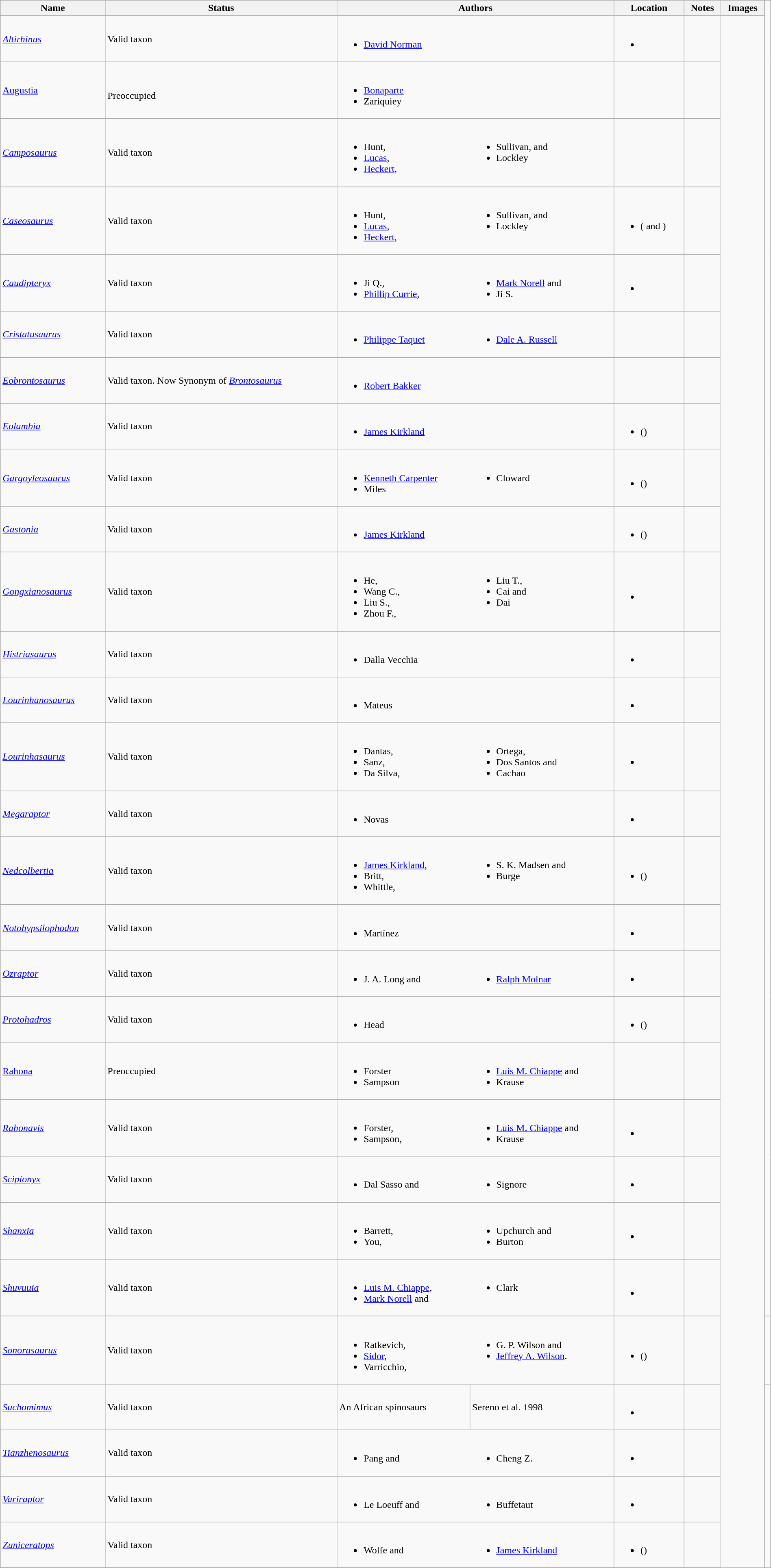<table class="wikitable sortable" align="center" width="100%">
<tr>
<th>Name</th>
<th>Status</th>
<th colspan="2">Authors</th>
<th>Location</th>
<th class="unsortable">Notes</th>
<th class="unsortable">Images</th>
</tr>
<tr>
<td><em><a href='#'>Altirhinus</a></em></td>
<td>Valid taxon</td>
<td style="border-right:0px" valign="top"><br><ul><li><a href='#'>David Norman</a></li></ul></td>
<td style="border-left:0px" valign="top"></td>
<td><br><ul><li></li></ul></td>
<td></td>
<td rowspan="99"><br>


  
 





</td>
</tr>
<tr>
<td><a href='#'>Augustia</a></td>
<td><br>Preoccupied</td>
<td style="border-right:0px" valign="top"><br><ul><li><a href='#'>Bonaparte</a></li><li>Zariquiey</li></ul></td>
<td style="border-left:0px" valign="top"></td>
<td></td>
<td></td>
</tr>
<tr>
<td><em><a href='#'>Camposaurus</a></em></td>
<td>Valid taxon</td>
<td style="border-right:0px" valign="top"><br><ul><li>Hunt,</li><li><a href='#'>Lucas</a>,</li><li><a href='#'>Heckert</a>,</li></ul></td>
<td style="border-left:0px" valign="top"><br><ul><li>Sullivan, and</li><li>Lockley</li></ul></td>
<td></td>
<td></td>
</tr>
<tr>
<td><em><a href='#'>Caseosaurus</a></em></td>
<td>Valid taxon</td>
<td style="border-right:0px" valign="top"><br><ul><li>Hunt,</li><li><a href='#'>Lucas</a>,</li><li><a href='#'>Heckert</a>,</li></ul></td>
<td style="border-left:0px" valign="top"><br><ul><li>Sullivan, and</li><li>Lockley</li></ul></td>
<td><br><ul><li> ( and )</li></ul></td>
<td></td>
</tr>
<tr>
<td><em><a href='#'>Caudipteryx</a></em></td>
<td>Valid taxon</td>
<td style="border-right:0px" valign="top"><br><ul><li>Ji Q.,</li><li><a href='#'>Phillip Currie</a>,</li></ul></td>
<td style="border-left:0px" valign="top"><br><ul><li><a href='#'>Mark Norell</a> and</li><li>Ji S.</li></ul></td>
<td><br><ul><li></li></ul></td>
<td></td>
</tr>
<tr>
<td><em><a href='#'>Cristatusaurus</a></em></td>
<td>Valid taxon</td>
<td style="border-right:0px" valign="top"><br><ul><li><a href='#'>Philippe Taquet</a></li></ul></td>
<td style="border-left:0px" valign="top"><br><ul><li><a href='#'>Dale A. Russell</a></li></ul></td>
<td></td>
<td></td>
</tr>
<tr>
<td><em><a href='#'>Eobrontosaurus</a></em></td>
<td>Valid taxon. Now Synonym of <em><a href='#'>Brontosaurus</a></em></td>
<td style="border-right:0px" valign="top"><br><ul><li><a href='#'>Robert Bakker</a></li></ul></td>
<td style="border-left:0px" valign="top"></td>
<td></td>
<td></td>
</tr>
<tr>
<td><em><a href='#'>Eolambia</a></em></td>
<td>Valid taxon</td>
<td style="border-right:0px" valign="top"><br><ul><li><a href='#'>James Kirkland</a></li></ul></td>
<td style="border-left:0px" valign="top"></td>
<td><br><ul><li> ()</li></ul></td>
<td></td>
</tr>
<tr>
<td><em><a href='#'>Gargoyleosaurus</a></em></td>
<td>Valid taxon</td>
<td style="border-right:0px" valign="top"><br><ul><li><a href='#'>Kenneth Carpenter</a></li><li>Miles</li></ul></td>
<td style="border-left:0px" valign="top"><br><ul><li>Cloward</li></ul></td>
<td><br><ul><li> ()</li></ul></td>
<td></td>
</tr>
<tr>
<td><em><a href='#'>Gastonia</a></em></td>
<td>Valid taxon</td>
<td style="border-right:0px" valign="top"><br><ul><li><a href='#'>James Kirkland</a></li></ul></td>
<td style="border-left:0px" valign="top"></td>
<td><br><ul><li> ()</li></ul></td>
<td></td>
</tr>
<tr>
<td><em><a href='#'>Gongxianosaurus</a></em></td>
<td>Valid taxon</td>
<td style="border-right:0px" valign="top"><br><ul><li>He,</li><li>Wang C.,</li><li>Liu S.,</li><li>Zhou F.,</li></ul></td>
<td style="border-left:0px" valign="top"><br><ul><li>Liu T.,</li><li>Cai and</li><li>Dai</li></ul></td>
<td><br><ul><li></li></ul></td>
<td></td>
</tr>
<tr>
<td><em><a href='#'>Histriasaurus</a></em></td>
<td>Valid taxon</td>
<td style="border-right:0px" valign="top"><br><ul><li>Dalla Vecchia</li></ul></td>
<td style="border-left:0px" valign="top"></td>
<td><br><ul><li></li></ul></td>
<td></td>
</tr>
<tr>
<td><em><a href='#'>Lourinhanosaurus</a></em></td>
<td>Valid taxon</td>
<td style="border-right:0px" valign="top"><br><ul><li>Mateus</li></ul></td>
<td style="border-left:0px" valign="top"></td>
<td><br><ul><li></li></ul></td>
<td></td>
</tr>
<tr>
<td><em><a href='#'>Lourinhasaurus</a></em></td>
<td>Valid taxon</td>
<td style="border-right:0px" valign="top"><br><ul><li>Dantas,</li><li>Sanz,</li><li>Da Silva,</li></ul></td>
<td style="border-left:0px" valign="top"><br><ul><li>Ortega,</li><li>Dos Santos and</li><li>Cachao</li></ul></td>
<td><br><ul><li></li></ul></td>
<td></td>
</tr>
<tr>
<td><em><a href='#'>Megaraptor</a></em></td>
<td>Valid taxon</td>
<td style="border-right:0px" valign="top"><br><ul><li>Novas</li></ul></td>
<td style="border-left:0px" valign="top"></td>
<td><br><ul><li></li></ul></td>
<td></td>
</tr>
<tr>
<td><em><a href='#'>Nedcolbertia</a></em></td>
<td>Valid taxon</td>
<td style="border-right:0px" valign="top"><br><ul><li><a href='#'>James Kirkland</a>,</li><li>Britt,</li><li>Whittle,</li></ul></td>
<td style="border-left:0px" valign="top"><br><ul><li>S. K. Madsen and</li><li>Burge</li></ul></td>
<td><br><ul><li> ()</li></ul></td>
<td></td>
</tr>
<tr>
<td><em><a href='#'>Notohypsilophodon</a></em></td>
<td>Valid taxon</td>
<td style="border-right:0px" valign="top"><br><ul><li>Martínez</li></ul></td>
<td style="border-left:0px" valign="top"></td>
<td><br><ul><li></li></ul></td>
<td></td>
</tr>
<tr>
<td><em><a href='#'>Ozraptor</a></em></td>
<td>Valid taxon</td>
<td style="border-right:0px" valign="top"><br><ul><li>J. A. Long and</li></ul></td>
<td style="border-left:0px" valign="top"><br><ul><li><a href='#'>Ralph Molnar</a></li></ul></td>
<td><br><ul><li></li></ul></td>
<td></td>
</tr>
<tr>
<td><em><a href='#'>Protohadros</a></em></td>
<td>Valid taxon</td>
<td style="border-right:0px" valign="top"><br><ul><li>Head</li></ul></td>
<td style="border-left:0px" valign="top"></td>
<td><br><ul><li> ()</li></ul></td>
<td></td>
</tr>
<tr>
<td><a href='#'>Rahona</a></td>
<td>Preoccupied</td>
<td style="border-right:0px" valign="top"><br><ul><li>Forster</li><li>Sampson</li></ul></td>
<td style="border-left:0px" valign="top"><br><ul><li><a href='#'>Luis M. Chiappe</a> and</li><li>Krause</li></ul></td>
<td></td>
<td></td>
</tr>
<tr>
<td><em><a href='#'>Rahonavis</a></em></td>
<td>Valid taxon</td>
<td style="border-right:0px" valign="top"><br><ul><li>Forster,</li><li>Sampson,</li></ul></td>
<td style="border-left:0px" valign="top"><br><ul><li><a href='#'>Luis M. Chiappe</a> and</li><li>Krause</li></ul></td>
<td><br><ul><li></li></ul></td>
<td></td>
</tr>
<tr>
<td><em><a href='#'>Scipionyx</a></em></td>
<td>Valid taxon</td>
<td style="border-right:0px" valign="top"><br><ul><li>Dal Sasso and</li></ul></td>
<td style="border-left:0px" valign="top"><br><ul><li>Signore</li></ul></td>
<td><br><ul><li></li></ul></td>
<td></td>
</tr>
<tr>
<td><em><a href='#'>Shanxia</a></em></td>
<td>Valid taxon</td>
<td style="border-right:0px" valign="top"><br><ul><li>Barrett,</li><li>You,</li></ul></td>
<td style="border-left:0px" valign="top"><br><ul><li>Upchurch and</li><li>Burton</li></ul></td>
<td><br><ul><li></li></ul></td>
<td></td>
</tr>
<tr>
<td><em><a href='#'>Shuvuuia</a></em></td>
<td>Valid taxon</td>
<td style="border-right:0px" valign="top"><br><ul><li><a href='#'>Luis M. Chiappe</a>,</li><li><a href='#'>Mark Norell</a> and</li></ul></td>
<td style="border-left:0px" valign="top"><br><ul><li>Clark</li></ul></td>
<td><br><ul><li></li></ul></td>
<td></td>
</tr>
<tr>
<td><em><a href='#'>Sonorasaurus</a></em></td>
<td>Valid taxon</td>
<td style="border-right:0px" valign="top"><br><ul><li>Ratkevich,</li><li><a href='#'>Sidor</a>,</li><li>Varricchio,</li></ul></td>
<td style="border-left:0px" valign="top"><br><ul><li>G. P. Wilson and</li><li><a href='#'>Jeffrey A. Wilson</a>.</li></ul></td>
<td><br><ul><li> ()</li></ul></td>
<td></td>
<td></td>
</tr>
<tr>
<td><em><a href='#'>Suchomimus</a></em></td>
<td>Valid taxon</td>
<td>An African spinosaurs</td>
<td>Sereno et al. 1998</td>
<td><br><ul><li></li></ul></td>
<td></td>
</tr>
<tr>
<td><em><a href='#'>Tianzhenosaurus</a></em></td>
<td>Valid taxon</td>
<td style="border-right:0px" valign="top"><br><ul><li>Pang and</li></ul></td>
<td style="border-left:0px" valign="top"><br><ul><li>Cheng Z.</li></ul></td>
<td><br><ul><li></li></ul></td>
<td></td>
</tr>
<tr>
<td><em><a href='#'>Variraptor</a></em></td>
<td>Valid taxon</td>
<td style="border-right:0px" valign="top"><br><ul><li>Le Loeuff and</li></ul></td>
<td style="border-left:0px" valign="top"><br><ul><li>Buffetaut</li></ul></td>
<td><br><ul><li></li></ul></td>
<td></td>
</tr>
<tr>
<td><em><a href='#'>Zuniceratops</a></em></td>
<td>Valid taxon</td>
<td style="border-right:0px" valign="top"><br><ul><li>Wolfe and</li></ul></td>
<td style="border-left:0px" valign="top"><br><ul><li><a href='#'>James Kirkland</a></li></ul></td>
<td><br><ul><li> ()</li></ul></td>
<td></td>
</tr>
<tr>
</tr>
</table>
